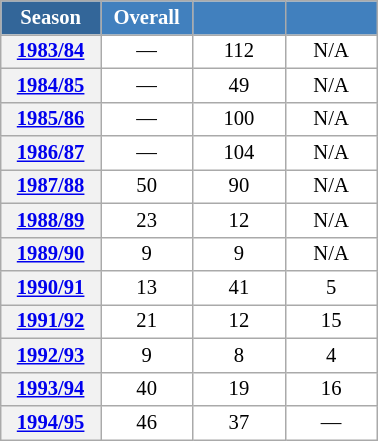<table class="wikitable" style="font-size:86%; text-align:center; border:grey solid 1px; border-collapse:collapse; background:#ffffff;">
<tr>
<th style="background-color:#369; color:white; width:60px;"> Season </th>
<th style="background-color:#4180be; color:white; width:55px;">Overall</th>
<th style="background-color:#4180be; color:white; width:55px;"></th>
<th style="background-color:#4180be; color:white; width:55px;"></th>
</tr>
<tr>
<th scope=row align=center><a href='#'>1983/84</a></th>
<td align=center>—</td>
<td align=center>112</td>
<td align=center>N/A</td>
</tr>
<tr>
<th scope=row align=center><a href='#'>1984/85</a></th>
<td align=center>—</td>
<td align=center>49</td>
<td align=center>N/A</td>
</tr>
<tr>
<th scope=row align=center><a href='#'>1985/86</a></th>
<td align=center>—</td>
<td align=center>100</td>
<td align=center>N/A</td>
</tr>
<tr>
<th scope=row align=center><a href='#'>1986/87</a></th>
<td align=center>—</td>
<td align=center>104</td>
<td align=center>N/A</td>
</tr>
<tr>
<th scope=row align=center><a href='#'>1987/88</a></th>
<td align=center>50</td>
<td align=center>90</td>
<td align=center>N/A</td>
</tr>
<tr>
<th scope=row align=center><a href='#'>1988/89</a></th>
<td align=center>23</td>
<td align=center>12</td>
<td align=center>N/A</td>
</tr>
<tr>
<th scope=row align=center><a href='#'>1989/90</a></th>
<td align=center>9</td>
<td align=center>9</td>
<td align=center>N/A</td>
</tr>
<tr>
<th scope=row align=center><a href='#'>1990/91</a></th>
<td align=center>13</td>
<td align=center>41</td>
<td align=center>5</td>
</tr>
<tr>
<th scope=row align=center><a href='#'>1991/92</a></th>
<td align=center>21</td>
<td align=center>12</td>
<td align=center>15</td>
</tr>
<tr>
<th scope=row align=center><a href='#'>1992/93</a></th>
<td align=center>9</td>
<td align=center>8</td>
<td align=center>4</td>
</tr>
<tr>
<th scope=row align=center><a href='#'>1993/94</a></th>
<td align=center>40</td>
<td align=center>19</td>
<td align=center>16</td>
</tr>
<tr>
<th scope=row align=center><a href='#'>1994/95</a></th>
<td align=center>46</td>
<td align=center>37</td>
<td align=center>—</td>
</tr>
</table>
